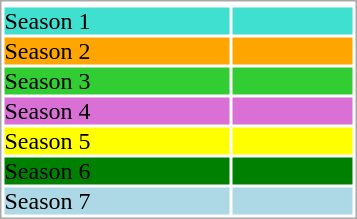<table cellpadding="0" style="border: 1px solid darkgray;" align="right">
<tr>
</tr>
<tr style="background: turquoise">
<td width="150">Season 1</td>
<td width="80"></td>
</tr>
<tr style="background: orange">
<td>Season 2</td>
<td></td>
</tr>
<tr style="background: limegreen">
<td>Season 3</td>
<td></td>
</tr>
<tr style="background: orchid">
<td>Season 4</td>
<td></td>
</tr>
<tr style="background: yellow">
<td>Season 5</td>
<td></td>
</tr>
<tr style="background: green">
<td>Season 6</td>
<td></td>
</tr>
<tr style="background: lightblue">
<td>Season 7</td>
<td></td>
</tr>
</table>
